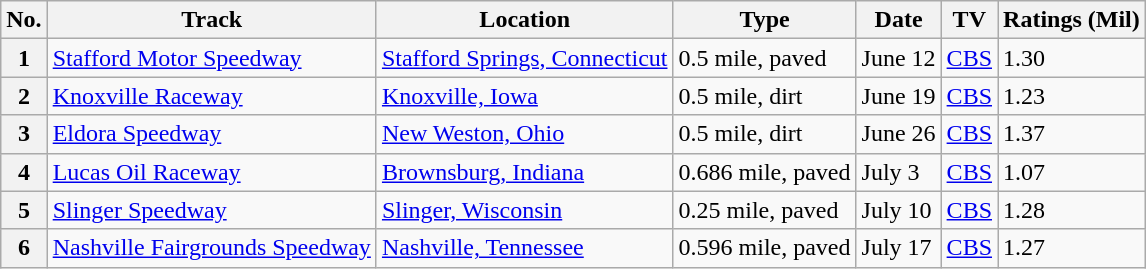<table class="wikitable">
<tr>
<th>No.</th>
<th>Track</th>
<th>Location</th>
<th>Type</th>
<th>Date</th>
<th>TV</th>
<th>Ratings (Mil)</th>
</tr>
<tr>
<th>1</th>
<td><a href='#'>Stafford Motor Speedway</a></td>
<td><a href='#'>Stafford Springs, Connecticut</a></td>
<td>0.5 mile, paved</td>
<td>June 12</td>
<td><a href='#'>CBS</a></td>
<td>1.30</td>
</tr>
<tr>
<th>2</th>
<td><a href='#'>Knoxville Raceway</a></td>
<td><a href='#'>Knoxville, Iowa</a></td>
<td>0.5 mile, dirt</td>
<td>June 19</td>
<td><a href='#'>CBS</a></td>
<td>1.23</td>
</tr>
<tr>
<th>3</th>
<td><a href='#'>Eldora Speedway</a></td>
<td><a href='#'>New Weston, Ohio</a></td>
<td>0.5 mile, dirt</td>
<td>June 26</td>
<td><a href='#'>CBS</a></td>
<td>1.37</td>
</tr>
<tr>
<th>4</th>
<td><a href='#'>Lucas Oil Raceway</a></td>
<td><a href='#'>Brownsburg, Indiana</a></td>
<td>0.686 mile, paved</td>
<td>July 3</td>
<td><a href='#'>CBS</a></td>
<td>1.07</td>
</tr>
<tr>
<th>5</th>
<td><a href='#'>Slinger Speedway</a></td>
<td><a href='#'>Slinger, Wisconsin</a></td>
<td>0.25 mile, paved</td>
<td>July 10</td>
<td><a href='#'>CBS</a></td>
<td>1.28</td>
</tr>
<tr>
<th>6</th>
<td><a href='#'>Nashville Fairgrounds Speedway</a></td>
<td><a href='#'>Nashville, Tennessee</a></td>
<td>0.596 mile, paved</td>
<td>July 17</td>
<td><a href='#'>CBS</a></td>
<td>1.27</td>
</tr>
</table>
